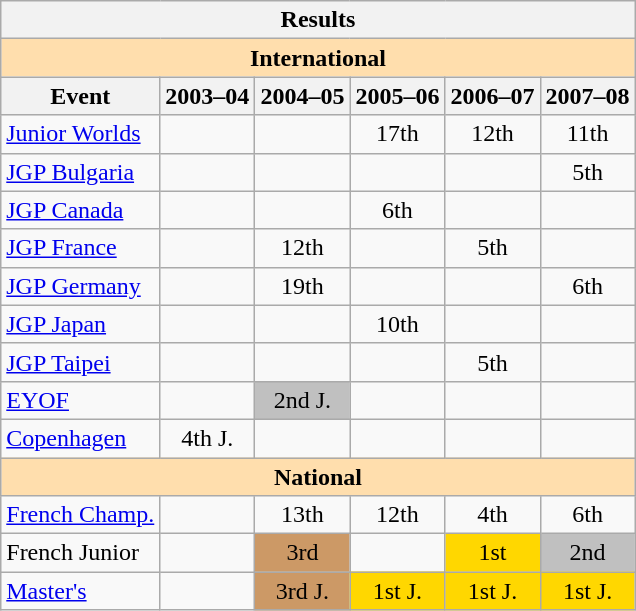<table class="wikitable" style="text-align:center">
<tr>
<th colspan="6" align="center"><strong>Results</strong></th>
</tr>
<tr>
<th colspan="6" style="background-color: #ffdead; " align="center"><strong>International</strong></th>
</tr>
<tr>
<th>Event</th>
<th>2003–04</th>
<th>2004–05</th>
<th>2005–06</th>
<th>2006–07</th>
<th>2007–08</th>
</tr>
<tr>
<td align=left><a href='#'>Junior Worlds</a></td>
<td></td>
<td></td>
<td>17th</td>
<td>12th</td>
<td>11th</td>
</tr>
<tr>
<td align=left><a href='#'>JGP Bulgaria</a></td>
<td></td>
<td></td>
<td></td>
<td></td>
<td>5th</td>
</tr>
<tr>
<td align=left><a href='#'>JGP Canada</a></td>
<td></td>
<td></td>
<td>6th</td>
<td></td>
<td></td>
</tr>
<tr>
<td align=left><a href='#'>JGP France</a></td>
<td></td>
<td>12th</td>
<td></td>
<td>5th</td>
<td></td>
</tr>
<tr>
<td align=left><a href='#'>JGP Germany</a></td>
<td></td>
<td>19th</td>
<td></td>
<td></td>
<td>6th</td>
</tr>
<tr>
<td align=left><a href='#'>JGP Japan</a></td>
<td></td>
<td></td>
<td>10th</td>
<td></td>
<td></td>
</tr>
<tr>
<td align=left><a href='#'>JGP Taipei</a></td>
<td></td>
<td></td>
<td></td>
<td>5th</td>
<td></td>
</tr>
<tr>
<td align=left><a href='#'>EYOF</a></td>
<td></td>
<td bgcolor=silver>2nd J.</td>
<td></td>
<td></td>
<td></td>
</tr>
<tr>
<td align=left><a href='#'>Copenhagen</a></td>
<td>4th J.</td>
<td></td>
<td></td>
<td></td>
<td></td>
</tr>
<tr>
<th colspan="6" style="background-color: #ffdead; " align="center"><strong>National</strong></th>
</tr>
<tr>
<td align="left"><a href='#'>French Champ.</a></td>
<td></td>
<td>13th</td>
<td>12th</td>
<td>4th</td>
<td>6th</td>
</tr>
<tr>
<td align="left">French Junior</td>
<td></td>
<td bgcolor="cc9966">3rd</td>
<td></td>
<td bgcolor="gold">1st</td>
<td bgcolor="silver">2nd</td>
</tr>
<tr>
<td align="left"><a href='#'>Master's</a></td>
<td></td>
<td bgcolor="cc9966">3rd J.</td>
<td bgcolor="gold">1st J.</td>
<td bgcolor="gold">1st J.</td>
<td bgcolor="gold">1st J.</td>
</tr>
</table>
